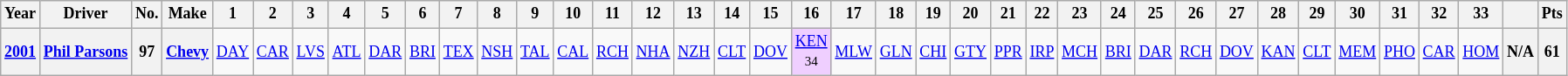<table class="wikitable" style="text-align:center; font-size:75%">
<tr>
<th>Year</th>
<th>Driver</th>
<th>No.</th>
<th>Make</th>
<th>1</th>
<th>2</th>
<th>3</th>
<th>4</th>
<th>5</th>
<th>6</th>
<th>7</th>
<th>8</th>
<th>9</th>
<th>10</th>
<th>11</th>
<th>12</th>
<th>13</th>
<th>14</th>
<th>15</th>
<th>16</th>
<th>17</th>
<th>18</th>
<th>19</th>
<th>20</th>
<th>21</th>
<th>22</th>
<th>23</th>
<th>24</th>
<th>25</th>
<th>26</th>
<th>27</th>
<th>28</th>
<th>29</th>
<th>30</th>
<th>31</th>
<th>32</th>
<th>33</th>
<th></th>
<th>Pts</th>
</tr>
<tr>
<th><a href='#'>2001</a></th>
<th><a href='#'>Phil Parsons</a></th>
<th>97</th>
<th><a href='#'>Chevy</a></th>
<td><a href='#'>DAY</a></td>
<td><a href='#'>CAR</a></td>
<td><a href='#'>LVS</a></td>
<td><a href='#'>ATL</a></td>
<td><a href='#'>DAR</a></td>
<td><a href='#'>BRI</a></td>
<td><a href='#'>TEX</a></td>
<td><a href='#'>NSH</a></td>
<td><a href='#'>TAL</a></td>
<td><a href='#'>CAL</a></td>
<td><a href='#'>RCH</a></td>
<td><a href='#'>NHA</a></td>
<td><a href='#'>NZH</a></td>
<td><a href='#'>CLT</a></td>
<td><a href='#'>DOV</a></td>
<td style="background:#EFCFFF;"><a href='#'>KEN</a><br><small>34</small></td>
<td><a href='#'>MLW</a></td>
<td><a href='#'>GLN</a></td>
<td><a href='#'>CHI</a></td>
<td><a href='#'>GTY</a></td>
<td><a href='#'>PPR</a></td>
<td><a href='#'>IRP</a></td>
<td><a href='#'>MCH</a></td>
<td><a href='#'>BRI</a></td>
<td><a href='#'>DAR</a></td>
<td><a href='#'>RCH</a></td>
<td><a href='#'>DOV</a></td>
<td><a href='#'>KAN</a></td>
<td><a href='#'>CLT</a></td>
<td><a href='#'>MEM</a></td>
<td><a href='#'>PHO</a></td>
<td><a href='#'>CAR</a></td>
<td><a href='#'>HOM</a></td>
<th>N/A</th>
<th>61</th>
</tr>
</table>
